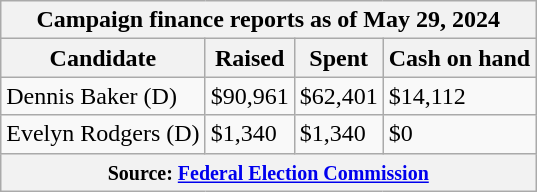<table class="wikitable sortable">
<tr>
<th colspan=4>Campaign finance reports as of May 29, 2024</th>
</tr>
<tr style="text-align:center;">
<th>Candidate</th>
<th>Raised</th>
<th>Spent</th>
<th>Cash on hand</th>
</tr>
<tr>
<td>Dennis Baker (D)</td>
<td>$90,961</td>
<td>$62,401</td>
<td>$14,112</td>
</tr>
<tr>
<td>Evelyn Rodgers (D)</td>
<td>$1,340</td>
<td>$1,340</td>
<td>$0</td>
</tr>
<tr>
<th colspan="4"><small>Source: <a href='#'>Federal Election Commission</a></small></th>
</tr>
</table>
